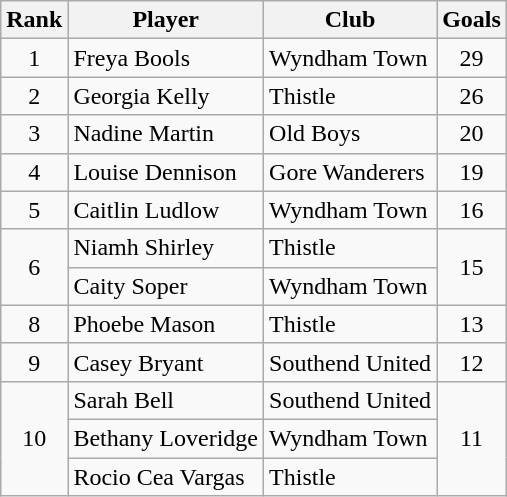<table class="wikitable" style="text-align:center">
<tr>
<th>Rank</th>
<th>Player</th>
<th>Club</th>
<th>Goals</th>
</tr>
<tr>
<td>1</td>
<td align=left>Freya Bools</td>
<td align=left>Wyndham Town</td>
<td>29</td>
</tr>
<tr>
<td>2</td>
<td align=left>Georgia Kelly</td>
<td align=left>Thistle</td>
<td>26</td>
</tr>
<tr>
<td>3</td>
<td align=left>Nadine Martin</td>
<td align=left>Old Boys</td>
<td>20</td>
</tr>
<tr>
<td>4</td>
<td align=left>Louise Dennison</td>
<td align=left>Gore Wanderers</td>
<td>19</td>
</tr>
<tr>
<td>5</td>
<td align=left>Caitlin Ludlow</td>
<td align=left>Wyndham Town</td>
<td>16</td>
</tr>
<tr>
<td rowspan="2">6</td>
<td align=left>Niamh Shirley</td>
<td align=left>Thistle</td>
<td rowspan="2">15</td>
</tr>
<tr>
<td align=left>Caity Soper</td>
<td align=left>Wyndham Town</td>
</tr>
<tr>
<td>8</td>
<td align=left>Phoebe Mason</td>
<td align=left>Thistle</td>
<td>13</td>
</tr>
<tr>
<td>9</td>
<td align=left>Casey Bryant</td>
<td align=left>Southend United</td>
<td>12</td>
</tr>
<tr>
<td rowspan="3">10</td>
<td align=left>Sarah Bell</td>
<td align=left>Southend United</td>
<td rowspan="3">11</td>
</tr>
<tr>
<td align=left>Bethany Loveridge</td>
<td align=left>Wyndham Town</td>
</tr>
<tr>
<td align=left>Rocio Cea Vargas</td>
<td align=left>Thistle</td>
</tr>
</table>
